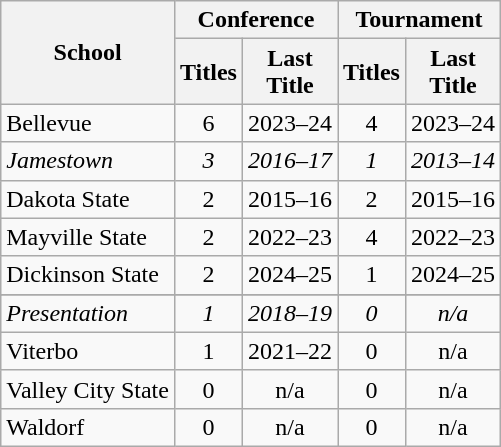<table class="wikitable sortable" style="text-align:center">
<tr>
<th rowspan=2>School</th>
<th colspan=2>Conference</th>
<th colspan=2>Tournament</th>
</tr>
<tr>
<th>Titles</th>
<th>Last<br>Title</th>
<th>Titles</th>
<th>Last<br>Title</th>
</tr>
<tr>
<td style="text-align:left">Bellevue</td>
<td>6</td>
<td>2023–24</td>
<td>4</td>
<td>2023–24</td>
</tr>
<tr style="font-style: italic;">
<td style="text-align:left">Jamestown</td>
<td>3</td>
<td>2016–17</td>
<td>1</td>
<td>2013–14</td>
</tr>
<tr>
<td style="text-align:left">Dakota State</td>
<td>2</td>
<td>2015–16</td>
<td>2</td>
<td>2015–16</td>
</tr>
<tr>
<td style="text-align:left">Mayville State</td>
<td>2</td>
<td>2022–23</td>
<td>4</td>
<td>2022–23</td>
</tr>
<tr>
<td style="text-align:left">Dickinson State</td>
<td>2</td>
<td>2024–25</td>
<td>1</td>
<td>2024–25</td>
</tr>
<tr>
</tr>
<tr style="font-style: italic;">
<td style="text-align:left">Presentation</td>
<td>1</td>
<td>2018–19</td>
<td>0</td>
<td>n/a</td>
</tr>
<tr>
<td style="text-align:left">Viterbo</td>
<td>1</td>
<td>2021–22</td>
<td>0</td>
<td>n/a</td>
</tr>
<tr>
<td style="text-align:left">Valley City State</td>
<td>0</td>
<td>n/a</td>
<td>0</td>
<td>n/a</td>
</tr>
<tr>
<td style="text-align:left">Waldorf</td>
<td>0</td>
<td>n/a</td>
<td>0</td>
<td>n/a</td>
</tr>
</table>
